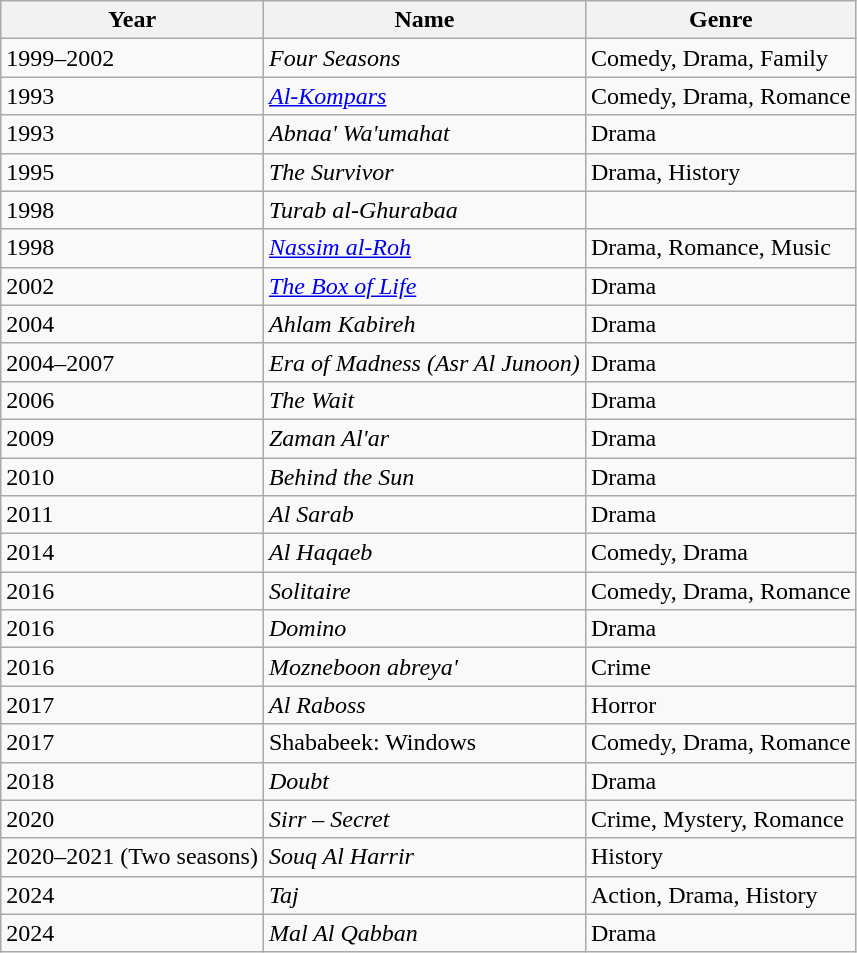<table class="wikitable sortable">
<tr>
<th>Year</th>
<th>Name</th>
<th>Genre</th>
</tr>
<tr>
<td>1999–2002</td>
<td><em> Four Seasons </em></td>
<td>Comedy, Drama, Family</td>
</tr>
<tr>
<td>1993</td>
<td><em><a href='#'>Al-Kompars</a></em></td>
<td>Comedy, Drama, Romance</td>
</tr>
<tr>
<td>1993</td>
<td><em> Abnaa' Wa'umahat</em></td>
<td>Drama</td>
</tr>
<tr>
<td>1995</td>
<td><em>The Survivor</em></td>
<td>Drama, History</td>
</tr>
<tr>
<td>1998</td>
<td><em>Turab al-Ghurabaa</em></td>
</tr>
<tr>
<td>1998</td>
<td><em><a href='#'>Nassim al-Roh</a></em></td>
<td>Drama, Romance, Music</td>
</tr>
<tr>
<td>2002</td>
<td><em><a href='#'>The Box of Life</a></em></td>
<td>Drama</td>
</tr>
<tr>
<td>2004</td>
<td><em>Ahlam Kabireh</em></td>
<td>Drama</td>
</tr>
<tr>
<td>2004–2007</td>
<td><em>Era of Madness (Asr Al Junoon)</em></td>
<td>Drama</td>
</tr>
<tr>
<td>2006</td>
<td><em>The Wait</em></td>
<td>Drama</td>
</tr>
<tr>
<td>2009</td>
<td><em>Zaman Al'ar</em></td>
<td>Drama</td>
</tr>
<tr>
<td>2010</td>
<td><em>Behind the Sun</em></td>
<td>Drama</td>
</tr>
<tr>
<td>2011</td>
<td><em>Al Sarab</em></td>
<td>Drama</td>
</tr>
<tr>
<td>2014</td>
<td><em>Al Haqaeb</em></td>
<td>Comedy, Drama</td>
</tr>
<tr>
<td>2016</td>
<td><em>Solitaire</em></td>
<td>Comedy, Drama, Romance</td>
</tr>
<tr>
<td>2016</td>
<td><em>Domino</em></td>
<td>Drama</td>
</tr>
<tr>
<td>2016</td>
<td><em>Mozneboon abreya' </em></td>
<td>Crime</td>
</tr>
<tr>
<td>2017</td>
<td><em>Al Raboss</em></td>
<td>Horror</td>
</tr>
<tr>
<td>2017</td>
<td>Shababeek: Windows</td>
<td>Comedy, Drama, Romance</td>
</tr>
<tr>
<td>2018</td>
<td><em>Doubt</em></td>
<td>Drama</td>
</tr>
<tr>
<td>2020</td>
<td><em>Sirr – Secret</em></td>
<td>Crime, Mystery, Romance</td>
</tr>
<tr>
<td>2020–2021 (Two seasons)</td>
<td><em>Souq Al Harrir</em></td>
<td>History</td>
</tr>
<tr>
<td>2024</td>
<td><em>Taj</em></td>
<td>Action, Drama, History</td>
</tr>
<tr>
<td>2024</td>
<td><em>Mal Al Qabban</em></td>
<td>Drama</td>
</tr>
</table>
